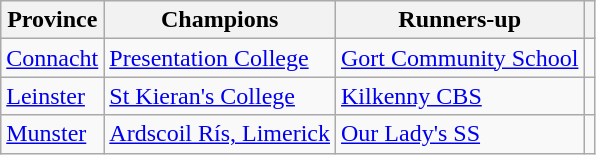<table class="wikitable">
<tr>
<th>Province</th>
<th>Champions</th>
<th>Runners-up</th>
<th></th>
</tr>
<tr>
<td><a href='#'>Connacht</a></td>
<td><a href='#'>Presentation College</a></td>
<td><a href='#'>Gort Community School</a></td>
<td></td>
</tr>
<tr>
<td><a href='#'>Leinster</a></td>
<td><a href='#'>St Kieran's College</a></td>
<td><a href='#'>Kilkenny CBS</a></td>
<td></td>
</tr>
<tr>
<td><a href='#'>Munster</a></td>
<td><a href='#'>Ardscoil Rís, Limerick</a></td>
<td><a href='#'>Our Lady's SS</a></td>
<td></td>
</tr>
</table>
